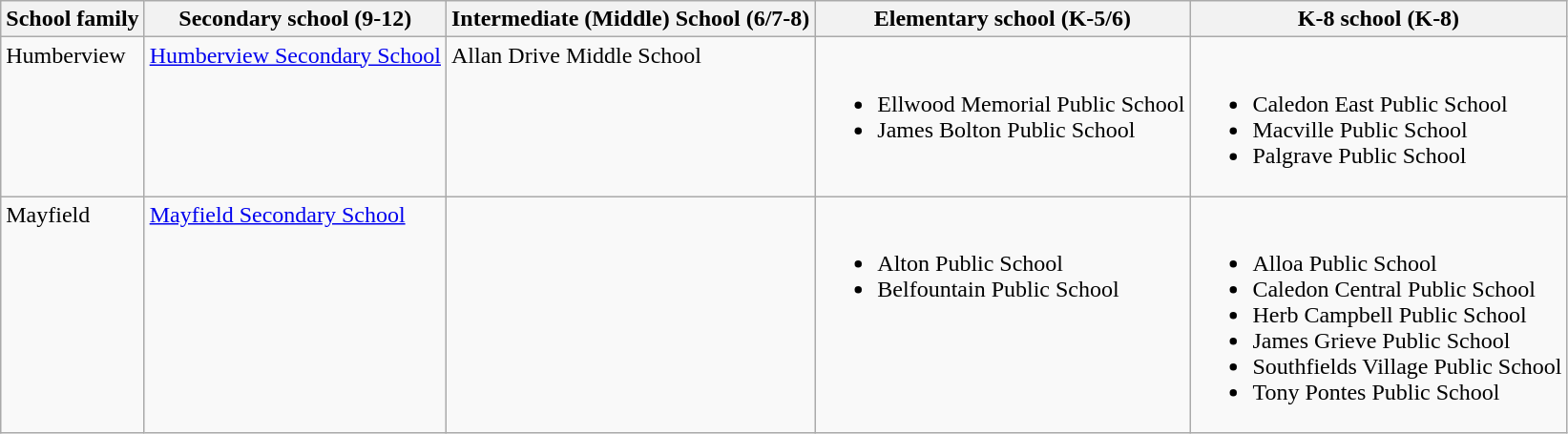<table class="wikitable">
<tr>
<th>School family</th>
<th>Secondary school  (9-12)</th>
<th>Intermediate (Middle) School (6/7-8)</th>
<th>Elementary school (K-5/6)</th>
<th>K-8 school (K-8)</th>
</tr>
<tr valign="top">
<td>Humberview</td>
<td><a href='#'>Humberview Secondary School</a></td>
<td>Allan Drive Middle School</td>
<td><br><ul><li>Ellwood Memorial Public School</li><li>James Bolton Public School</li></ul></td>
<td><br><ul><li>Caledon East Public School</li><li>Macville Public School</li><li>Palgrave Public School</li></ul></td>
</tr>
<tr valign="top">
<td>Mayfield</td>
<td><a href='#'>Mayfield Secondary School</a></td>
<td></td>
<td><br><ul><li>Alton Public School</li><li>Belfountain Public School</li></ul></td>
<td><br><ul><li>Alloa Public School</li><li>Caledon Central Public School</li><li>Herb Campbell Public School</li><li>James Grieve Public School</li><li>Southfields Village Public School</li><li>Tony Pontes Public School</li></ul></td>
</tr>
</table>
